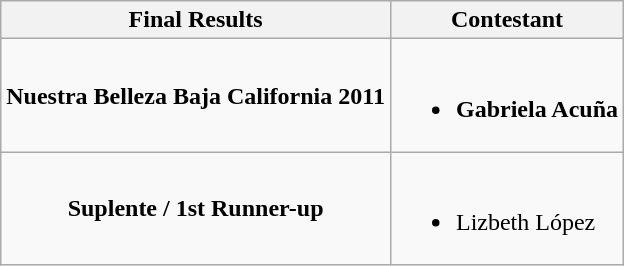<table class="wikitable">
<tr>
<th>Final Results</th>
<th>Contestant</th>
</tr>
<tr>
<td align="center"><strong>Nuestra Belleza Baja California 2011</strong></td>
<td><br><ul><li><strong>Gabriela Acuña</strong></li></ul></td>
</tr>
<tr>
<td align="center"><strong>Suplente / 1st Runner-up</strong></td>
<td><br><ul><li>Lizbeth López</li></ul></td>
</tr>
</table>
